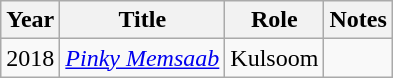<table class="wikitable">
<tr>
<th>Year</th>
<th>Title</th>
<th>Role</th>
<th>Notes</th>
</tr>
<tr>
<td>2018</td>
<td><em><a href='#'>Pinky Memsaab</a></em></td>
<td>Kulsoom</td>
<td></td>
</tr>
</table>
